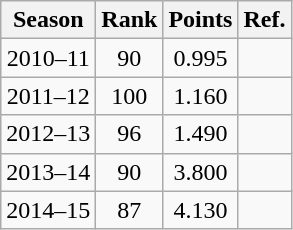<table class="wikitable plainrowheaders sortable" style="text-align:center">
<tr>
<th>Season</th>
<th>Rank</th>
<th>Points</th>
<th>Ref.</th>
</tr>
<tr>
<td>2010–11</td>
<td>90 </td>
<td>0.995</td>
<td></td>
</tr>
<tr>
<td>2011–12</td>
<td>100 </td>
<td>1.160</td>
<td></td>
</tr>
<tr>
<td>2012–13</td>
<td>96 </td>
<td>1.490</td>
<td></td>
</tr>
<tr>
<td>2013–14</td>
<td>90 </td>
<td>3.800</td>
<td></td>
</tr>
<tr>
<td>2014–15</td>
<td>87 </td>
<td>4.130</td>
<td></td>
</tr>
</table>
